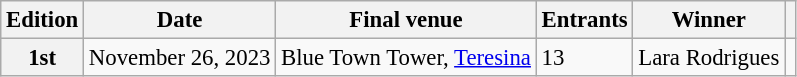<table class="wikitable defaultcenter col2left col3left col5left" style="font-size:95%;">
<tr>
<th>Edition</th>
<th>Date</th>
<th>Final venue</th>
<th>Entrants</th>
<th>Winner</th>
<th></th>
</tr>
<tr>
<th rowspan=2>1st</th>
<td>November 26, 2023</td>
<td>Blue Town Tower, <a href='#'>Teresina</a></td>
<td>13</td>
<td>Lara Rodrigues</td>
<td></td>
</tr>
</table>
